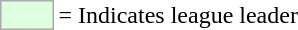<table>
<tr>
<td style="background:#DDFFDD; border:1px solid #aaa; width:2em;"></td>
<td>= Indicates league leader</td>
</tr>
</table>
